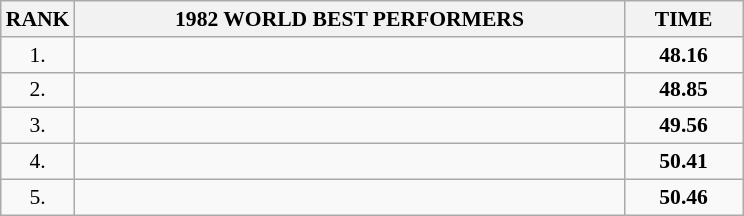<table class="wikitable" style="border-collapse: collapse; font-size: 90%;">
<tr>
<th>RANK</th>
<th align="center" style="width: 25em">1982 WORLD BEST PERFORMERS</th>
<th align="center" style="width: 5em">TIME</th>
</tr>
<tr>
<td align="center">1.</td>
<td></td>
<td align="center"><strong>48.16</strong></td>
</tr>
<tr>
<td align="center">2.</td>
<td></td>
<td align="center"><strong>48.85</strong></td>
</tr>
<tr>
<td align="center">3.</td>
<td></td>
<td align="center"><strong>49.56</strong></td>
</tr>
<tr>
<td align="center">4.</td>
<td></td>
<td align="center"><strong>50.41</strong></td>
</tr>
<tr>
<td align="center">5.</td>
<td></td>
<td align="center"><strong>50.46</strong></td>
</tr>
</table>
